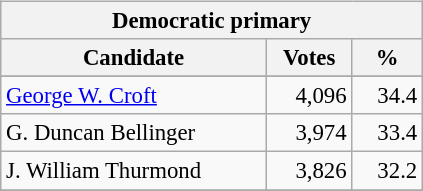<table class="wikitable" align="left" style="margin: 1em 1em 1em 0; font-size: 95%;">
<tr>
<th colspan="3">Democratic primary</th>
</tr>
<tr>
<th colspan="1" style="width: 170px">Candidate</th>
<th style="width: 50px">Votes</th>
<th style="width: 40px">%</th>
</tr>
<tr>
</tr>
<tr>
<td><a href='#'>George W. Croft</a></td>
<td align="right">4,096</td>
<td align="right">34.4</td>
</tr>
<tr>
<td>G. Duncan Bellinger</td>
<td align="right">3,974</td>
<td align="right">33.4</td>
</tr>
<tr>
<td>J. William Thurmond</td>
<td align="right">3,826</td>
<td align="right">32.2</td>
</tr>
<tr>
</tr>
</table>
